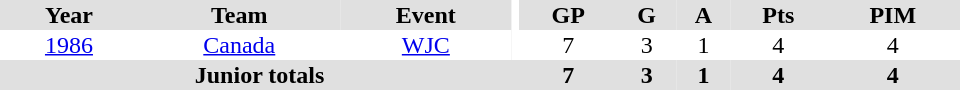<table border="0" cellpadding="1" cellspacing="0" ID="Table3" style="text-align:center; width:40em">
<tr bgcolor="#e0e0e0">
<th>Year</th>
<th>Team</th>
<th>Event</th>
<th rowspan="102" bgcolor="#ffffff"></th>
<th>GP</th>
<th>G</th>
<th>A</th>
<th>Pts</th>
<th>PIM</th>
</tr>
<tr>
<td><a href='#'>1986</a></td>
<td><a href='#'>Canada</a></td>
<td><a href='#'>WJC</a></td>
<td>7</td>
<td>3</td>
<td>1</td>
<td>4</td>
<td>4</td>
</tr>
<tr bgcolor="#e0e0e0">
<th colspan="4">Junior totals</th>
<th>7</th>
<th>3</th>
<th>1</th>
<th>4</th>
<th>4</th>
</tr>
</table>
